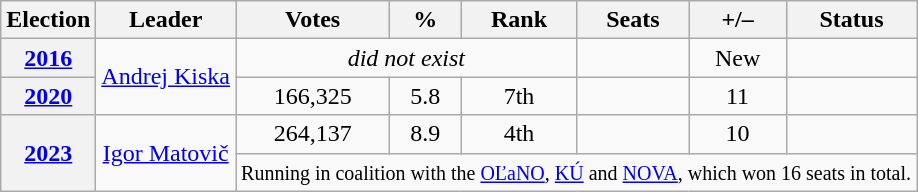<table class=wikitable style=text-align:center>
<tr>
<th>Election</th>
<th>Leader</th>
<th>Votes</th>
<th>%</th>
<th>Rank</th>
<th>Seats</th>
<th>+/–</th>
<th>Status</th>
</tr>
<tr>
<th><a href='#'>2016</a></th>
<td rowspan="2"><a href='#'>Andrej Kiska</a></td>
<td colspan=3><em>did not exist</em></td>
<td></td>
<td>New</td>
<td></td>
</tr>
<tr>
<th><a href='#'>2020</a></th>
<td>166,325</td>
<td>5.8</td>
<td>7th</td>
<td></td>
<td> 11</td>
<td></td>
</tr>
<tr>
<th rowspan="2"><a href='#'>2023</a></th>
<td rowspan="2"><a href='#'>Igor Matovič</a></td>
<td>264,137</td>
<td>8.9</td>
<td>4th</td>
<td></td>
<td> 10</td>
<td></td>
</tr>
<tr>
<td colspan="6" align=left><small>Running in coalition with the <a href='#'>OĽaNO</a>, <a href='#'>KÚ</a> and <a href='#'>NOVA</a>, which won 16 seats in total.</small></td>
</tr>
</table>
